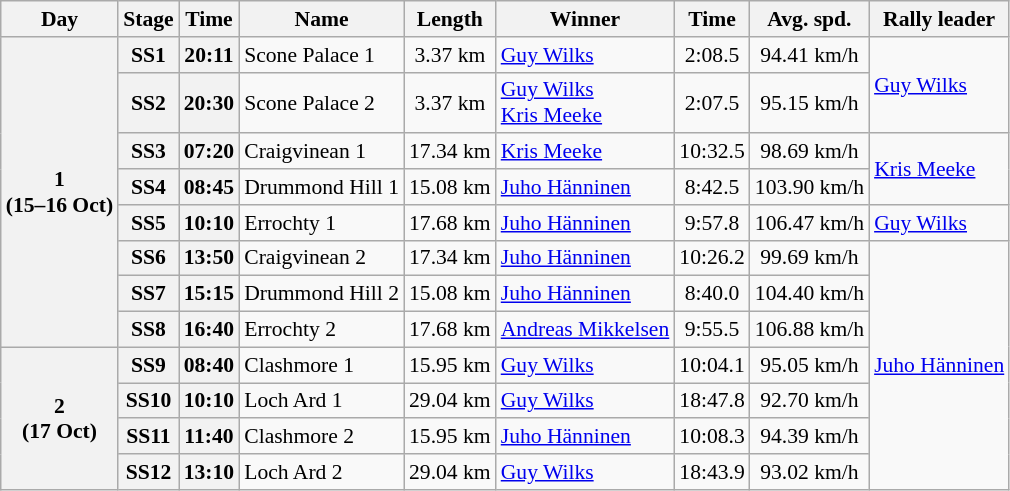<table class="wikitable" style="text-align: center; font-size: 90%; max-width: 950px;">
<tr>
<th>Day</th>
<th>Stage</th>
<th>Time</th>
<th>Name</th>
<th>Length</th>
<th>Winner</th>
<th>Time</th>
<th>Avg. spd.</th>
<th>Rally leader</th>
</tr>
<tr>
<th rowspan="8">1<br>(15–16 Oct)</th>
<th>SS1</th>
<th>20:11</th>
<td align=left>Scone Palace 1</td>
<td>3.37 km</td>
<td align=left> <a href='#'>Guy Wilks</a></td>
<td>2:08.5</td>
<td>94.41 km/h</td>
<td align=left rowspan="2"> <a href='#'>Guy Wilks</a></td>
</tr>
<tr>
<th>SS2</th>
<th>20:30</th>
<td align=left>Scone Palace 2</td>
<td>3.37 km</td>
<td align=left> <a href='#'>Guy Wilks</a><br> <a href='#'>Kris Meeke</a></td>
<td>2:07.5</td>
<td>95.15 km/h</td>
</tr>
<tr>
<th>SS3</th>
<th>07:20</th>
<td align=left>Craigvinean 1</td>
<td>17.34 km</td>
<td align=left> <a href='#'>Kris Meeke</a></td>
<td>10:32.5</td>
<td>98.69 km/h</td>
<td align=left rowspan="2"> <a href='#'>Kris Meeke</a></td>
</tr>
<tr>
<th>SS4</th>
<th>08:45</th>
<td align=left>Drummond Hill 1</td>
<td>15.08 km</td>
<td align=left> <a href='#'>Juho Hänninen</a></td>
<td>8:42.5</td>
<td>103.90 km/h</td>
</tr>
<tr>
<th>SS5</th>
<th>10:10</th>
<td align=left>Errochty 1</td>
<td>17.68 km</td>
<td align=left> <a href='#'>Juho Hänninen</a></td>
<td>9:57.8</td>
<td>106.47 km/h</td>
<td align=left> <a href='#'>Guy Wilks</a></td>
</tr>
<tr>
<th>SS6</th>
<th>13:50</th>
<td align=left>Craigvinean 2</td>
<td>17.34 km</td>
<td align=left> <a href='#'>Juho Hänninen</a></td>
<td>10:26.2</td>
<td>99.69 km/h</td>
<td align=left rowspan=7> <a href='#'>Juho Hänninen</a></td>
</tr>
<tr>
<th>SS7</th>
<th>15:15</th>
<td align=left>Drummond Hill 2</td>
<td>15.08 km</td>
<td align=left> <a href='#'>Juho Hänninen</a></td>
<td>8:40.0</td>
<td>104.40 km/h</td>
</tr>
<tr>
<th>SS8</th>
<th>16:40</th>
<td align=left>Errochty 2</td>
<td>17.68 km</td>
<td align=left> <a href='#'>Andreas Mikkelsen</a></td>
<td>9:55.5</td>
<td>106.88 km/h</td>
</tr>
<tr>
<th rowspan="4">2<br>(17 Oct)</th>
<th>SS9</th>
<th>08:40</th>
<td align=left>Clashmore 1</td>
<td>15.95 km</td>
<td align=left> <a href='#'>Guy Wilks</a></td>
<td>10:04.1</td>
<td>95.05 km/h</td>
</tr>
<tr>
<th>SS10</th>
<th>10:10</th>
<td align=left>Loch Ard 1</td>
<td>29.04 km</td>
<td align=left> <a href='#'>Guy Wilks</a></td>
<td>18:47.8</td>
<td>92.70 km/h</td>
</tr>
<tr>
<th>SS11</th>
<th>11:40</th>
<td align=left>Clashmore 2</td>
<td>15.95 km</td>
<td align=left> <a href='#'>Juho Hänninen</a></td>
<td>10:08.3</td>
<td>94.39 km/h</td>
</tr>
<tr>
<th>SS12</th>
<th>13:10</th>
<td align=left>Loch Ard 2</td>
<td>29.04 km</td>
<td align=left> <a href='#'>Guy Wilks</a></td>
<td>18:43.9</td>
<td>93.02 km/h</td>
</tr>
</table>
